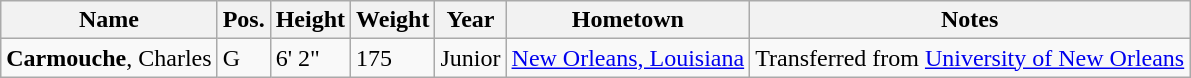<table class="wikitable sortable" border="1">
<tr>
<th>Name</th>
<th>Pos.</th>
<th>Height</th>
<th>Weight</th>
<th>Year</th>
<th>Hometown</th>
<th class="unsortable">Notes</th>
</tr>
<tr>
<td><strong>Carmouche</strong>, Charles</td>
<td>G</td>
<td>6' 2"</td>
<td>175</td>
<td>Junior</td>
<td><a href='#'>New Orleans, Louisiana</a></td>
<td>Transferred from <a href='#'>University of New Orleans</a></td>
</tr>
</table>
